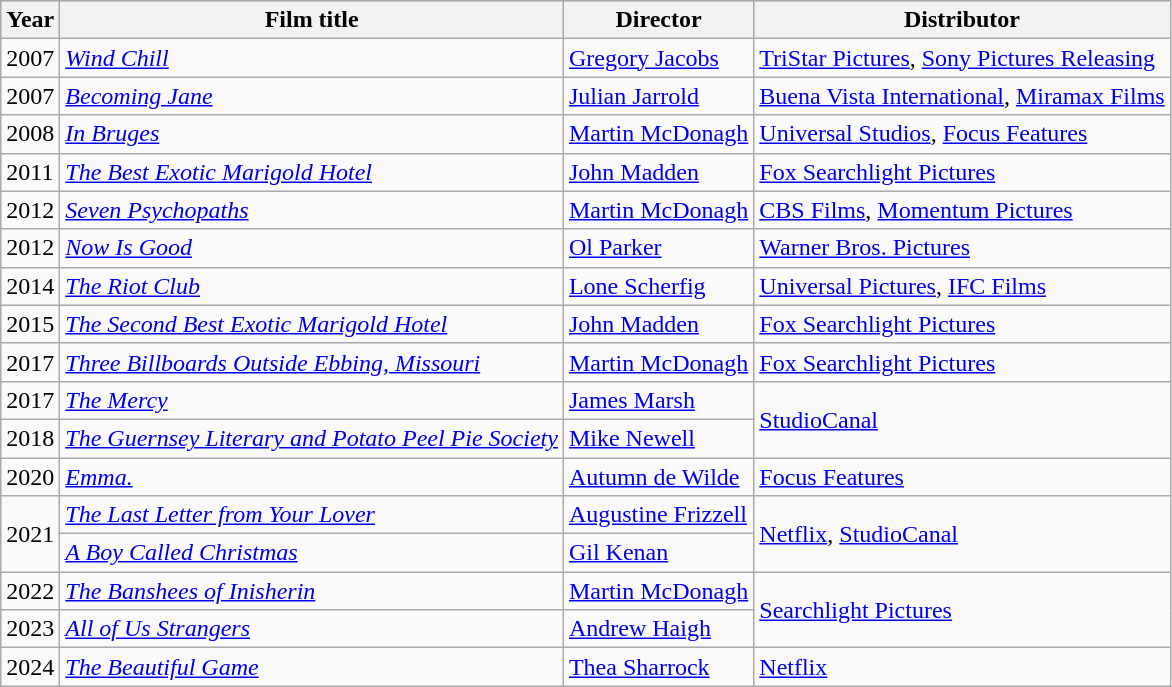<table class="wikitable">
<tr style="background:#ccc; text-align:center;">
<th>Year</th>
<th>Film title</th>
<th>Director</th>
<th>Distributor</th>
</tr>
<tr>
<td>2007</td>
<td><em><a href='#'>Wind Chill</a></em></td>
<td><a href='#'>Gregory Jacobs</a></td>
<td><a href='#'>TriStar Pictures</a>, <a href='#'>Sony Pictures Releasing</a></td>
</tr>
<tr>
<td>2007</td>
<td><em><a href='#'>Becoming Jane</a></em></td>
<td><a href='#'>Julian Jarrold</a></td>
<td><a href='#'>Buena Vista International</a>, <a href='#'>Miramax Films</a></td>
</tr>
<tr>
<td>2008</td>
<td><em><a href='#'>In Bruges</a></em></td>
<td><a href='#'>Martin McDonagh</a></td>
<td><a href='#'>Universal Studios</a>, <a href='#'>Focus Features</a></td>
</tr>
<tr>
<td>2011</td>
<td><em><a href='#'>The Best Exotic Marigold Hotel</a></em></td>
<td><a href='#'>John Madden</a></td>
<td><a href='#'>Fox Searchlight Pictures</a></td>
</tr>
<tr>
<td>2012</td>
<td><em><a href='#'>Seven Psychopaths</a></em></td>
<td><a href='#'>Martin McDonagh</a></td>
<td><a href='#'>CBS Films</a>, <a href='#'>Momentum Pictures</a></td>
</tr>
<tr>
<td>2012</td>
<td><em><a href='#'>Now Is Good</a></em></td>
<td><a href='#'>Ol Parker</a></td>
<td><a href='#'>Warner Bros. Pictures</a></td>
</tr>
<tr>
<td>2014</td>
<td><em><a href='#'>The Riot Club</a></em></td>
<td><a href='#'>Lone Scherfig</a></td>
<td><a href='#'>Universal Pictures</a>, <a href='#'>IFC Films</a></td>
</tr>
<tr>
<td>2015</td>
<td><em><a href='#'>The Second Best Exotic Marigold Hotel</a></em></td>
<td><a href='#'>John Madden</a></td>
<td><a href='#'>Fox Searchlight Pictures</a></td>
</tr>
<tr>
<td>2017</td>
<td><em><a href='#'>Three Billboards Outside Ebbing, Missouri</a></em></td>
<td><a href='#'>Martin McDonagh</a></td>
<td><a href='#'>Fox Searchlight Pictures</a></td>
</tr>
<tr>
<td>2017</td>
<td><em><a href='#'>The Mercy</a></em></td>
<td><a href='#'>James Marsh</a></td>
<td rowspan="2"><a href='#'>StudioCanal</a></td>
</tr>
<tr>
<td>2018</td>
<td><em><a href='#'>The Guernsey Literary and Potato Peel Pie Society</a></em></td>
<td><a href='#'>Mike Newell</a></td>
</tr>
<tr>
<td>2020</td>
<td><em><a href='#'>Emma.</a></em></td>
<td><a href='#'>Autumn de Wilde</a></td>
<td><a href='#'>Focus Features</a></td>
</tr>
<tr>
<td rowspan="2">2021</td>
<td><em><a href='#'>The Last Letter from Your Lover</a></em></td>
<td><a href='#'>Augustine Frizzell</a></td>
<td rowspan="2"><a href='#'>Netflix</a>, <a href='#'>StudioCanal</a></td>
</tr>
<tr>
<td><em><a href='#'>A Boy Called Christmas</a></em></td>
<td><a href='#'>Gil Kenan</a></td>
</tr>
<tr>
<td>2022</td>
<td><em><a href='#'>The Banshees of Inisherin</a></em></td>
<td><a href='#'>Martin McDonagh</a></td>
<td rowspan="2"><a href='#'>Searchlight Pictures</a></td>
</tr>
<tr>
<td>2023</td>
<td><em><a href='#'>All of Us Strangers</a></em></td>
<td><a href='#'>Andrew Haigh</a></td>
</tr>
<tr>
<td>2024</td>
<td><em><a href='#'>The Beautiful Game</a></em></td>
<td><a href='#'>Thea Sharrock</a></td>
<td><a href='#'>Netflix</a></td>
</tr>
</table>
